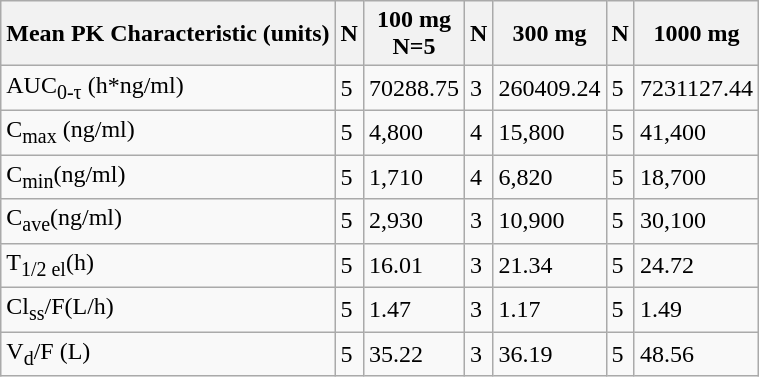<table class="wikitable">
<tr>
<th>Mean PK Characteristic (units)</th>
<th>N</th>
<th>100 mg<br>N=5</th>
<th>N</th>
<th>300 mg</th>
<th>N</th>
<th>1000 mg</th>
</tr>
<tr>
<td>AUC<sub>0-τ</sub> (h*ng/ml)</td>
<td>5</td>
<td>70288.75</td>
<td>3</td>
<td>260409.24</td>
<td>5</td>
<td>7231127.44</td>
</tr>
<tr>
<td>C<sub>max</sub> (ng/ml)</td>
<td>5</td>
<td>4,800</td>
<td>4</td>
<td>15,800</td>
<td>5</td>
<td>41,400</td>
</tr>
<tr>
<td>C<sub>min</sub>(ng/ml)</td>
<td>5</td>
<td>1,710</td>
<td>4</td>
<td>6,820</td>
<td>5</td>
<td>18,700</td>
</tr>
<tr>
<td>C<sub>ave</sub>(ng/ml)</td>
<td>5</td>
<td>2,930</td>
<td>3</td>
<td>10,900</td>
<td>5</td>
<td>30,100</td>
</tr>
<tr>
<td>T<sub>1/2 el</sub>(h)</td>
<td>5</td>
<td>16.01</td>
<td>3</td>
<td>21.34</td>
<td>5</td>
<td>24.72</td>
</tr>
<tr>
<td>Cl<sub>ss</sub>/F(L/h)</td>
<td>5</td>
<td>1.47</td>
<td>3</td>
<td>1.17</td>
<td>5</td>
<td>1.49</td>
</tr>
<tr>
<td>V<sub>d</sub>/F (L)</td>
<td>5</td>
<td>35.22</td>
<td>3</td>
<td>36.19</td>
<td>5</td>
<td>48.56</td>
</tr>
</table>
